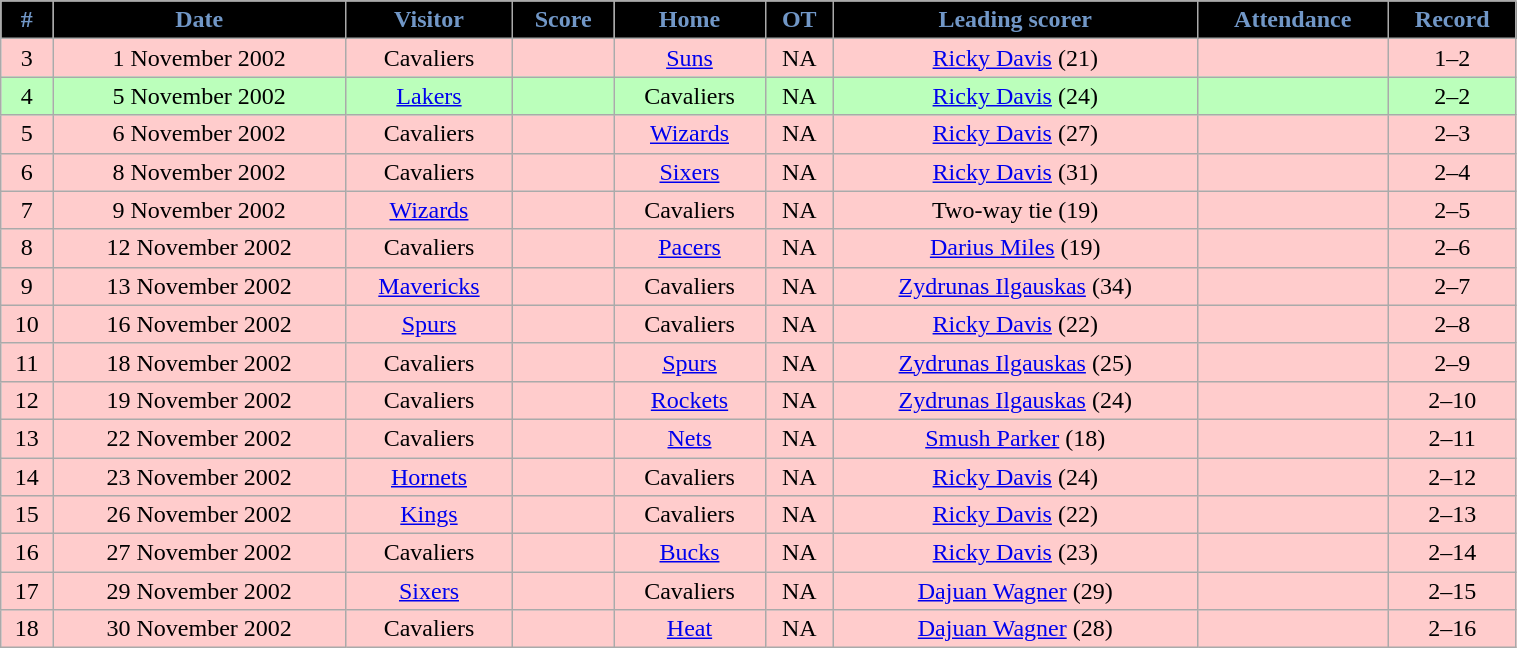<table class="wikitable" width="80%">
<tr align="center"  style="background:#000000; color:#7197c7">
<td><strong>#</strong></td>
<td><strong>Date</strong></td>
<td><strong>Visitor</strong></td>
<td><strong>Score</strong></td>
<td><strong>Home</strong></td>
<td><strong>OT</strong></td>
<td><strong>Leading scorer</strong></td>
<td><strong>Attendance</strong></td>
<td><strong>Record</strong></td>
</tr>
<tr align="center" bgcolor="#ffcccc">
<td>3</td>
<td>1 November 2002</td>
<td>Cavaliers</td>
<td></td>
<td><a href='#'>Suns</a></td>
<td>NA</td>
<td><a href='#'>Ricky Davis</a> (21)</td>
<td></td>
<td>1–2</td>
</tr>
<tr align="center" bgcolor="#bbffbb">
<td>4</td>
<td>5 November 2002</td>
<td><a href='#'>Lakers</a></td>
<td></td>
<td>Cavaliers</td>
<td>NA</td>
<td><a href='#'>Ricky Davis</a> (24)</td>
<td></td>
<td>2–2</td>
</tr>
<tr align="center" bgcolor="#ffcccc">
<td>5</td>
<td>6 November 2002</td>
<td>Cavaliers</td>
<td></td>
<td><a href='#'>Wizards</a></td>
<td>NA</td>
<td><a href='#'>Ricky Davis</a> (27)</td>
<td></td>
<td>2–3</td>
</tr>
<tr align="center" bgcolor="#ffcccc">
<td>6</td>
<td>8 November 2002</td>
<td>Cavaliers</td>
<td></td>
<td><a href='#'>Sixers</a></td>
<td>NA</td>
<td><a href='#'>Ricky Davis</a> (31)</td>
<td></td>
<td>2–4</td>
</tr>
<tr align="center" bgcolor="#ffcccc">
<td>7</td>
<td>9 November 2002</td>
<td><a href='#'>Wizards</a></td>
<td></td>
<td>Cavaliers</td>
<td>NA</td>
<td>Two-way tie (19)</td>
<td></td>
<td>2–5</td>
</tr>
<tr align="center" bgcolor="#ffcccc">
<td>8</td>
<td>12 November 2002</td>
<td>Cavaliers</td>
<td></td>
<td><a href='#'>Pacers</a></td>
<td>NA</td>
<td><a href='#'>Darius Miles</a> (19)</td>
<td></td>
<td>2–6</td>
</tr>
<tr align="center" bgcolor="#ffcccc">
<td>9</td>
<td>13 November 2002</td>
<td><a href='#'>Mavericks</a></td>
<td></td>
<td>Cavaliers</td>
<td>NA</td>
<td><a href='#'>Zydrunas Ilgauskas</a> (34)</td>
<td></td>
<td>2–7</td>
</tr>
<tr align="center" bgcolor="#ffcccc">
<td>10</td>
<td>16 November 2002</td>
<td><a href='#'>Spurs</a></td>
<td></td>
<td>Cavaliers</td>
<td>NA</td>
<td><a href='#'>Ricky Davis</a> (22)</td>
<td></td>
<td>2–8</td>
</tr>
<tr align="center" bgcolor="#ffcccc">
<td>11</td>
<td>18 November 2002</td>
<td>Cavaliers</td>
<td></td>
<td><a href='#'>Spurs</a></td>
<td>NA</td>
<td><a href='#'>Zydrunas Ilgauskas</a> (25)</td>
<td></td>
<td>2–9</td>
</tr>
<tr align="center" bgcolor="#ffcccc">
<td>12</td>
<td>19 November 2002</td>
<td>Cavaliers</td>
<td></td>
<td><a href='#'>Rockets</a></td>
<td>NA</td>
<td><a href='#'>Zydrunas Ilgauskas</a> (24)</td>
<td></td>
<td>2–10</td>
</tr>
<tr align="center" bgcolor="#ffcccc">
<td>13</td>
<td>22 November 2002</td>
<td>Cavaliers</td>
<td></td>
<td><a href='#'>Nets</a></td>
<td>NA</td>
<td><a href='#'>Smush Parker</a> (18)</td>
<td></td>
<td>2–11</td>
</tr>
<tr align="center" bgcolor="#ffcccc">
<td>14</td>
<td>23 November 2002</td>
<td><a href='#'>Hornets</a></td>
<td></td>
<td>Cavaliers</td>
<td>NA</td>
<td><a href='#'>Ricky Davis</a> (24)</td>
<td></td>
<td>2–12</td>
</tr>
<tr align="center" bgcolor="#ffcccc">
<td>15</td>
<td>26 November 2002</td>
<td><a href='#'>Kings</a></td>
<td></td>
<td>Cavaliers</td>
<td>NA</td>
<td><a href='#'>Ricky Davis</a> (22)</td>
<td></td>
<td>2–13</td>
</tr>
<tr align="center" bgcolor="#ffcccc">
<td>16</td>
<td>27 November 2002</td>
<td>Cavaliers</td>
<td></td>
<td><a href='#'>Bucks</a></td>
<td>NA</td>
<td><a href='#'>Ricky Davis</a> (23)</td>
<td></td>
<td>2–14</td>
</tr>
<tr align="center" bgcolor="#ffcccc">
<td>17</td>
<td>29 November 2002</td>
<td><a href='#'>Sixers</a></td>
<td></td>
<td>Cavaliers</td>
<td>NA</td>
<td><a href='#'>Dajuan Wagner</a> (29)</td>
<td></td>
<td>2–15</td>
</tr>
<tr align="center" bgcolor="#ffcccc">
<td>18</td>
<td>30 November 2002</td>
<td>Cavaliers</td>
<td></td>
<td><a href='#'>Heat</a></td>
<td>NA</td>
<td><a href='#'>Dajuan Wagner</a> (28)</td>
<td></td>
<td>2–16</td>
</tr>
</table>
